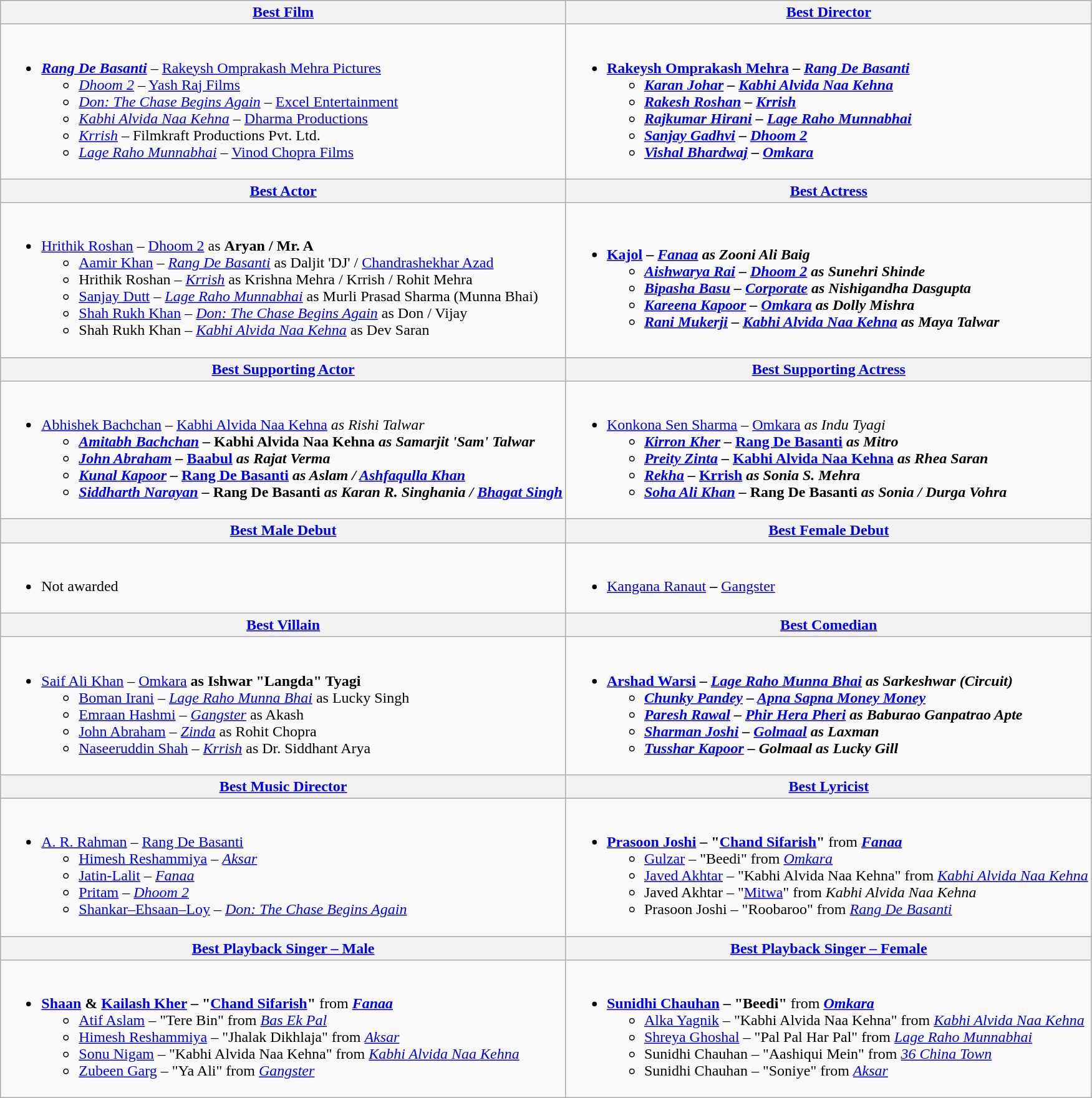<table class="wikitable">
<tr>
<th><a href='#'>Best Film</a></th>
<th><a href='#'>Best Director</a></th>
</tr>
<tr>
<td valign="top"><br><ul><li><strong><em><a href='#'>Rang De Basanti</a></em></strong> – <a href='#'>Rakeysh Omprakash Mehra Pictures</a><ul><li><em><a href='#'>Dhoom 2</a></em> – <a href='#'>Yash Raj Films</a></li><li><em><a href='#'>Don: The Chase Begins Again</a></em> – <a href='#'>Excel Entertainment</a></li><li><em><a href='#'>Kabhi Alvida Naa Kehna</a></em> – <a href='#'>Dharma Productions</a></li><li><em><a href='#'>Krrish</a></em> – Filmkraft Productions Pvt. Ltd.</li><li><em><a href='#'>Lage Raho Munnabhai</a></em> – <a href='#'>Vinod Chopra Films</a></li></ul></li></ul></td>
<td valign="top"><br><ul><li><strong><a href='#'>Rakeysh Omprakash Mehra</a> – <em><a href='#'>Rang De Basanti</a><strong><em><ul><li><a href='#'>Karan Johar</a> – </em><a href='#'>Kabhi Alvida Naa Kehna</a><em></li><li><a href='#'>Rakesh Roshan</a> – </em><a href='#'>Krrish</a><em></li><li><a href='#'>Rajkumar Hirani</a> – </em><a href='#'>Lage Raho Munnabhai</a><em></li><li><a href='#'>Sanjay Gadhvi</a> – </em><a href='#'>Dhoom 2</a><em></li><li><a href='#'>Vishal Bhardwaj</a> – </em><a href='#'>Omkara</a><em></li></ul></li></ul></td>
</tr>
<tr>
<th><a href='#'>Best Actor</a></th>
<th><a href='#'>Best Actress</a></th>
</tr>
<tr>
<td><br><ul><li></strong><a href='#'>Hrithik Roshan</a> – </em><a href='#'>Dhoom 2</a></em></strong> as  <strong>Aryan / Mr. A</strong><ul><li><a href='#'>Aamir Khan</a> – <em><a href='#'>Rang De Basanti</a></em> as Daljit 'DJ' / <a href='#'>Chandrashekhar Azad</a></li><li>Hrithik Roshan – <em><a href='#'>Krrish</a></em> as Krishna Mehra / Krrish / Rohit Mehra</li><li><a href='#'>Sanjay Dutt</a> – <em><a href='#'>Lage Raho Munnabhai</a></em> as Murli Prasad Sharma (Munna Bhai)</li><li><a href='#'>Shah Rukh Khan</a> – <em><a href='#'>Don: The Chase Begins Again</a></em> as Don / Vijay</li><li>Shah Rukh Khan – <em><a href='#'>Kabhi Alvida Naa Kehna</a></em> as Dev Saran</li></ul></li></ul></td>
<td><br><ul><li><strong><a href='#'>Kajol</a> – <em><a href='#'>Fanaa</a><strong><em> as </strong>Zooni Ali Baig<strong><ul><li><a href='#'>Aishwarya Rai</a> – </em><a href='#'>Dhoom 2</a><em> as Sunehri Shinde</li><li><a href='#'>Bipasha Basu</a> – </em><a href='#'>Corporate</a><em> as Nishigandha Dasgupta</li><li><a href='#'>Kareena Kapoor</a> – </em><a href='#'>Omkara</a><em> as Dolly Mishra</li><li><a href='#'>Rani Mukerji</a> – </em><a href='#'>Kabhi Alvida Naa Kehna</a><em> as Maya Talwar</li></ul></li></ul></td>
</tr>
<tr>
<th><a href='#'>Best Supporting Actor</a></th>
<th><a href='#'>Best Supporting Actress</a></th>
</tr>
<tr>
<td><br><ul><li></strong><a href='#'>Abhishek Bachchan</a> – </em><a href='#'>Kabhi Alvida Naa Kehna</a><em> as Rishi Talwar<strong><ul><li><a href='#'>Amitabh Bachchan</a> – </em>Kabhi Alvida Naa Kehna<em> as Samarjit 'Sam' Talwar</li><li><a href='#'>John Abraham</a> – </em><a href='#'>Baabul</a><em> as Rajat Verma</li><li><a href='#'>Kunal Kapoor</a> – </em><a href='#'>Rang De Basanti</a><em> as Aslam / <a href='#'>Ashfaqulla Khan</a></li><li><a href='#'>Siddharth Narayan</a> – </em>Rang De Basanti<em> as Karan R. Singhania / <a href='#'>Bhagat Singh</a></li></ul></li></ul></td>
<td><br><ul><li></strong><a href='#'>Konkona Sen Sharma</a> – </em><a href='#'>Omkara</a><em> as Indu Tyagi<strong><ul><li><a href='#'>Kirron Kher</a> – </em><a href='#'>Rang De Basanti</a><em> as Mitro</li><li><a href='#'>Preity Zinta</a> – </em><a href='#'>Kabhi Alvida Naa Kehna</a><em> as Rhea Saran</li><li><a href='#'>Rekha</a> – </em><a href='#'>Krrish</a><em> as Sonia S. Mehra</li><li><a href='#'>Soha Ali Khan</a> – </em>Rang De Basanti<em> as Sonia / Durga Vohra</li></ul></li></ul></td>
</tr>
<tr>
<th><a href='#'>Best Male Debut</a></th>
<th><a href='#'>Best Female Debut</a></th>
</tr>
<tr>
<td><br><ul><li></em>Not awarded<em></li></ul></td>
<td><br><ul><li></strong><a href='#'>Kangana Ranaut</a><strong> – </em></strong><a href='#'>Gangster</a><strong><em></li></ul></td>
</tr>
<tr>
<th><a href='#'>Best Villain</a></th>
<th><a href='#'>Best Comedian</a></th>
</tr>
<tr>
<td><br><ul><li></strong><a href='#'>Saif Ali Khan</a> – </em><a href='#'>Omkara</a></em></strong> <strong>as Ishwar "Langda" Tyagi</strong><ul><li><a href='#'>Boman Irani</a> – <em><a href='#'>Lage Raho Munna Bhai</a></em> as Lucky Singh</li><li><a href='#'>Emraan Hashmi</a> – <em><a href='#'>Gangster</a></em> as Akash</li><li><a href='#'>John Abraham</a> – <em><a href='#'>Zinda</a></em> as Rohit Chopra</li><li><a href='#'>Naseeruddin Shah</a> – <em><a href='#'>Krrish</a></em> as Dr. Siddhant Arya</li></ul></li></ul></td>
<td><br><ul><li><strong><a href='#'>Arshad Warsi</a> – <em><a href='#'>Lage Raho Munna Bhai</a><strong><em> </strong>as Sarkeshwar (Circuit)<strong><ul><li><a href='#'>Chunky Pandey</a> – </em><a href='#'>Apna Sapna Money Money</a><em></li><li><a href='#'>Paresh Rawal</a> – </em><a href='#'>Phir Hera Pheri</a><em> as Baburao Ganpatrao Apte</li><li><a href='#'>Sharman Joshi</a> – </em><a href='#'>Golmaal</a><em> as Laxman</li><li><a href='#'>Tusshar Kapoor</a> – </em>Golmaal<em> as Lucky Gill</li></ul></li></ul></td>
</tr>
<tr>
<th><a href='#'>Best Music Director</a></th>
<th><a href='#'>Best Lyricist</a></th>
</tr>
<tr>
<td><br><ul><li></strong><a href='#'>A. R. Rahman</a> – </em><a href='#'>Rang De Basanti</a></em></strong><ul><li><a href='#'>Himesh Reshammiya</a> – <em><a href='#'>Aksar</a></em></li><li><a href='#'>Jatin-Lalit</a> – <em><a href='#'>Fanaa</a></em></li><li><a href='#'>Pritam</a> – <em><a href='#'>Dhoom 2</a></em></li><li><a href='#'>Shankar–Ehsaan–Loy</a> – <em><a href='#'>Don: The Chase Begins Again</a></em></li></ul></li></ul></td>
<td><br><ul><li><strong><a href='#'>Prasoon Joshi</a> – "<a href='#'>Chand Sifarish</a>"</strong> from <strong><em><a href='#'>Fanaa</a></em></strong><ul><li><a href='#'>Gulzar</a> – "Beedi" from <em><a href='#'>Omkara</a></em></li><li><a href='#'>Javed Akhtar</a> – "Kabhi Alvida Naa Kehna" from <em><a href='#'>Kabhi Alvida Naa Kehna</a></em></li><li>Javed Akhtar – "<a href='#'>Mitwa</a>" from <em>Kabhi Alvida Naa Kehna</em></li><li>Prasoon Joshi – "Roobaroo" from <em><a href='#'>Rang De Basanti</a></em></li></ul></li></ul></td>
</tr>
<tr>
<th><a href='#'>Best Playback Singer – Male</a></th>
<th><a href='#'>Best Playback Singer – Female</a></th>
</tr>
<tr>
<td><br><ul><li><strong> <a href='#'>Shaan</a> & <a href='#'>Kailash Kher</a> – "<a href='#'>Chand Sifarish</a>"</strong> from <strong><em><a href='#'>Fanaa</a></em></strong><ul><li><a href='#'>Atif Aslam</a> – "Tere Bin" from <em><a href='#'>Bas Ek Pal</a></em></li><li><a href='#'>Himesh Reshammiya</a> – "Jhalak Dikhlaja" from <em><a href='#'>Aksar</a></em></li><li><a href='#'>Sonu Nigam</a> – "Kabhi Alvida Naa Kehna" from <em><a href='#'>Kabhi Alvida Naa Kehna</a></em></li><li><a href='#'>Zubeen Garg</a> – "Ya Ali" from <em><a href='#'>Gangster</a></em></li></ul></li></ul></td>
<td><br><ul><li><strong><a href='#'>Sunidhi Chauhan</a> – "Beedi"</strong> from <strong><em><a href='#'>Omkara</a></em></strong><ul><li><a href='#'>Alka Yagnik</a> – "Kabhi Alvida Naa Kehna" from <em><a href='#'>Kabhi Alvida Naa Kehna</a></em></li><li><a href='#'>Shreya Ghoshal</a> – "Pal Pal Har Pal" from <em><a href='#'>Lage Raho Munnabhai</a></em></li><li>Sunidhi Chauhan – "Aashiqui Mein" from <em><a href='#'>36 China Town</a></em></li><li>Sunidhi Chauhan – "Soniye" from <em><a href='#'>Aksar</a></em></li></ul></li></ul></td>
</tr>
</table>
